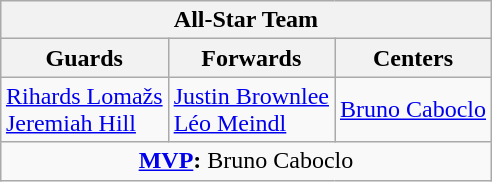<table class=wikitable style="margin:auto">
<tr>
<th colspan=3 align=center>All-Star Team</th>
</tr>
<tr>
<th>Guards</th>
<th>Forwards</th>
<th>Centers</th>
</tr>
<tr>
<td> <a href='#'>Rihards Lomažs</a><br> <a href='#'>Jeremiah Hill</a></td>
<td> <a href='#'>Justin Brownlee</a><br> <a href='#'>Léo Meindl</a></td>
<td> <a href='#'>Bruno Caboclo</a></td>
</tr>
<tr>
<td colspan=3 align=center><strong><a href='#'>MVP</a>:</strong>  Bruno Caboclo</td>
</tr>
</table>
